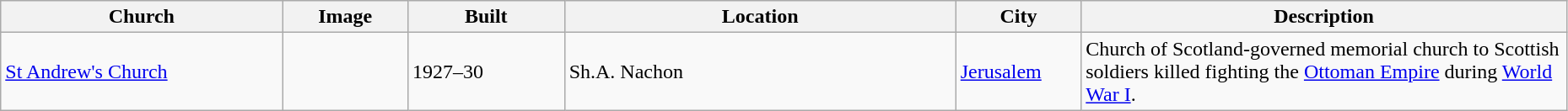<table class="wikitable sortable" style="width:98%">
<tr>
<th width = 18%><strong>Church</strong></th>
<th width = 8% class="unsortable"><strong>Image</strong></th>
<th width = 10%><strong>Built</strong></th>
<th width = 25%><strong>Location</strong></th>
<th width = 8%><strong>City</strong></th>
<th class="unsortable"><strong>Description</strong></th>
</tr>
<tr ->
<td><a href='#'>St Andrew's Church</a></td>
<td></td>
<td>1927–30</td>
<td>Sh.A. Nachon<br><small></small></td>
<td><a href='#'>Jerusalem</a></td>
<td>Church of Scotland-governed memorial church to Scottish soldiers killed fighting the <a href='#'>Ottoman Empire</a> during <a href='#'>World War I</a>.</td>
</tr>
</table>
